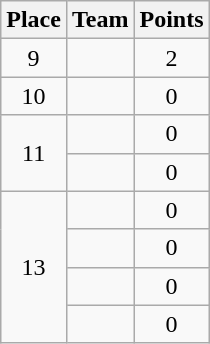<table class="wikitable" style="text-align:center; padding-bottom:0;">
<tr>
<th>Place</th>
<th style="text-align:left;">Team</th>
<th>Points</th>
</tr>
<tr>
<td>9</td>
<td align=left></td>
<td>2</td>
</tr>
<tr>
<td>10</td>
<td align=left></td>
<td>0</td>
</tr>
<tr>
<td rowspan=2>11</td>
<td align=left></td>
<td>0</td>
</tr>
<tr>
<td align=left></td>
<td>0</td>
</tr>
<tr>
<td rowspan=4>13</td>
<td align=left></td>
<td>0</td>
</tr>
<tr>
<td align=left></td>
<td>0</td>
</tr>
<tr>
<td align=left></td>
<td>0</td>
</tr>
<tr>
<td align=left></td>
<td>0</td>
</tr>
</table>
